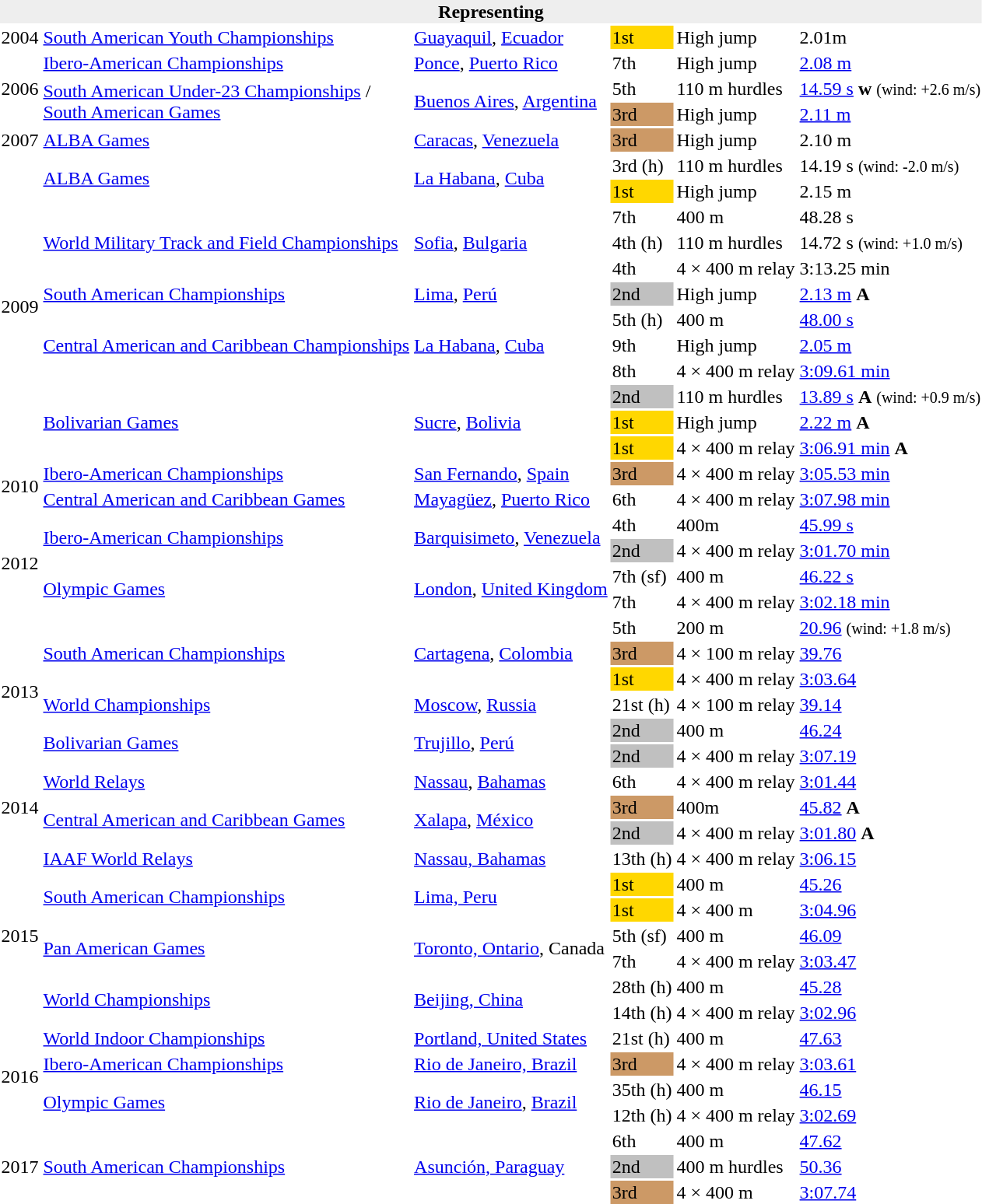<table>
<tr>
<th bgcolor="#eeeeee" colspan="6">Representing </th>
</tr>
<tr>
<td>2004</td>
<td><a href='#'>South American Youth Championships</a></td>
<td><a href='#'>Guayaquil</a>, <a href='#'>Ecuador</a></td>
<td bgcolor=gold>1st</td>
<td>High jump</td>
<td>2.01m</td>
</tr>
<tr>
<td rowspan=3>2006</td>
<td><a href='#'>Ibero-American Championships</a></td>
<td><a href='#'>Ponce</a>, <a href='#'>Puerto Rico</a></td>
<td>7th</td>
<td>High jump</td>
<td><a href='#'>2.08 m</a></td>
</tr>
<tr>
<td rowspan=2><a href='#'>South American Under-23 Championships</a> /<br> <a href='#'>South American Games</a></td>
<td rowspan=2><a href='#'>Buenos Aires</a>, <a href='#'>Argentina</a></td>
<td>5th</td>
<td>110 m hurdles</td>
<td><a href='#'>14.59 s</a> <strong>w</strong> <small>(wind: +2.6 m/s)</small></td>
</tr>
<tr>
<td bgcolor=cc9966>3rd</td>
<td>High jump</td>
<td><a href='#'>2.11 m</a></td>
</tr>
<tr>
<td>2007</td>
<td><a href='#'>ALBA Games</a></td>
<td><a href='#'>Caracas</a>, <a href='#'>Venezuela</a></td>
<td bgcolor=cc9966>3rd</td>
<td>High jump</td>
<td>2.10 m</td>
</tr>
<tr>
<td rowspan=12>2009</td>
<td rowspan=2><a href='#'>ALBA Games</a></td>
<td rowspan=2><a href='#'>La Habana</a>, <a href='#'>Cuba</a></td>
<td>3rd (h)</td>
<td>110 m hurdles</td>
<td>14.19 s <small>(wind: -2.0 m/s)</small></td>
</tr>
<tr>
<td bgcolor=gold>1st</td>
<td>High jump</td>
<td>2.15 m</td>
</tr>
<tr>
<td rowspan=3><a href='#'>World Military Track and Field Championships</a></td>
<td rowspan=3><a href='#'>Sofia</a>, <a href='#'>Bulgaria</a></td>
<td>7th</td>
<td>400 m</td>
<td>48.28 s</td>
</tr>
<tr>
<td>4th (h)</td>
<td>110 m hurdles</td>
<td>14.72 s <small>(wind: +1.0 m/s)</small></td>
</tr>
<tr>
<td>4th</td>
<td>4 × 400 m relay</td>
<td>3:13.25 min</td>
</tr>
<tr>
<td><a href='#'>South American Championships</a></td>
<td><a href='#'>Lima</a>, <a href='#'>Perú</a></td>
<td bgcolor=silver>2nd</td>
<td>High jump</td>
<td><a href='#'>2.13 m</a> <strong>A</strong></td>
</tr>
<tr>
<td rowspan=3><a href='#'>Central American and Caribbean Championships</a></td>
<td rowspan=3><a href='#'>La Habana</a>, <a href='#'>Cuba</a></td>
<td>5th (h)</td>
<td>400 m</td>
<td><a href='#'>48.00 s</a></td>
</tr>
<tr>
<td>9th</td>
<td>High jump</td>
<td><a href='#'>2.05 m</a></td>
</tr>
<tr>
<td>8th</td>
<td>4 × 400 m relay</td>
<td><a href='#'>3:09.61 min</a></td>
</tr>
<tr>
<td rowspan=3><a href='#'>Bolivarian Games</a></td>
<td rowspan=3><a href='#'>Sucre</a>, <a href='#'>Bolivia</a></td>
<td bgcolor=silver>2nd</td>
<td>110 m hurdles</td>
<td><a href='#'>13.89 s</a> <strong>A</strong> <small>(wind: +0.9 m/s)</small></td>
</tr>
<tr>
<td bgcolor=gold>1st</td>
<td>High jump</td>
<td><a href='#'>2.22 m</a> <strong>A</strong></td>
</tr>
<tr>
<td bgcolor=gold>1st</td>
<td>4 × 400 m relay</td>
<td><a href='#'>3:06.91 min</a> <strong>A</strong></td>
</tr>
<tr>
<td rowspan=2>2010</td>
<td><a href='#'>Ibero-American Championships</a></td>
<td><a href='#'>San Fernando</a>, <a href='#'>Spain</a></td>
<td bgcolor=cc9966>3rd</td>
<td>4 × 400 m relay</td>
<td><a href='#'>3:05.53 min</a></td>
</tr>
<tr>
<td><a href='#'>Central American and Caribbean Games</a></td>
<td><a href='#'>Mayagüez</a>, <a href='#'>Puerto Rico</a></td>
<td>6th</td>
<td>4 × 400 m relay</td>
<td><a href='#'>3:07.98 min</a></td>
</tr>
<tr>
<td rowspan=4>2012</td>
<td rowspan=2><a href='#'>Ibero-American Championships</a></td>
<td rowspan=2><a href='#'>Barquisimeto</a>, <a href='#'>Venezuela</a></td>
<td>4th</td>
<td>400m</td>
<td><a href='#'>45.99 s</a></td>
</tr>
<tr>
<td bgcolor=silver>2nd</td>
<td>4 × 400 m relay</td>
<td><a href='#'>3:01.70 min</a></td>
</tr>
<tr>
<td rowspan=2><a href='#'>Olympic Games</a></td>
<td rowspan=2><a href='#'>London</a>, <a href='#'>United Kingdom</a></td>
<td>7th (sf)</td>
<td>400 m</td>
<td><a href='#'>46.22 s</a></td>
</tr>
<tr>
<td>7th</td>
<td>4 × 400 m relay</td>
<td><a href='#'>3:02.18 min</a></td>
</tr>
<tr>
<td rowspan=6>2013</td>
<td rowspan=3><a href='#'>South American Championships</a></td>
<td rowspan=3><a href='#'>Cartagena</a>, <a href='#'>Colombia</a></td>
<td>5th</td>
<td>200 m</td>
<td><a href='#'>20.96</a> <small>(wind: +1.8 m/s)</small></td>
</tr>
<tr>
<td bgcolor="cc9966">3rd</td>
<td>4 × 100 m relay</td>
<td><a href='#'>39.76</a></td>
</tr>
<tr>
<td bgcolor=gold>1st</td>
<td>4 × 400 m relay</td>
<td><a href='#'>3:03.64</a></td>
</tr>
<tr>
<td><a href='#'>World Championships</a></td>
<td><a href='#'>Moscow</a>, <a href='#'>Russia</a></td>
<td>21st (h)</td>
<td>4 × 100 m relay</td>
<td><a href='#'>39.14</a></td>
</tr>
<tr>
<td rowspan=2><a href='#'>Bolivarian Games</a></td>
<td rowspan=2><a href='#'>Trujillo</a>, <a href='#'>Perú</a></td>
<td bgcolor=silver>2nd</td>
<td>400 m</td>
<td><a href='#'>46.24</a></td>
</tr>
<tr>
<td bgcolor=silver>2nd</td>
<td>4 × 400 m relay</td>
<td><a href='#'>3:07.19</a></td>
</tr>
<tr>
<td rowspan=3>2014</td>
<td><a href='#'>World Relays</a></td>
<td><a href='#'>Nassau</a>, <a href='#'>Bahamas</a></td>
<td>6th</td>
<td>4 × 400 m relay</td>
<td><a href='#'>3:01.44</a></td>
</tr>
<tr>
<td rowspan=2><a href='#'>Central American and Caribbean Games</a></td>
<td rowspan=2><a href='#'>Xalapa</a>, <a href='#'>México</a></td>
<td bgcolor="cc9966">3rd</td>
<td>400m</td>
<td><a href='#'>45.82</a> <strong>A</strong></td>
</tr>
<tr>
<td bgcolor=silver>2nd</td>
<td>4 × 400 m relay</td>
<td><a href='#'>3:01.80</a> <strong>A</strong></td>
</tr>
<tr>
<td rowspan=7>2015</td>
<td><a href='#'>IAAF World Relays</a></td>
<td><a href='#'>Nassau, Bahamas</a></td>
<td>13th (h)</td>
<td>4 × 400 m relay</td>
<td><a href='#'>3:06.15</a></td>
</tr>
<tr>
<td rowspan=2><a href='#'>South American Championships</a></td>
<td rowspan=2><a href='#'>Lima, Peru</a></td>
<td bgcolor=gold>1st</td>
<td>400 m</td>
<td><a href='#'>45.26</a></td>
</tr>
<tr>
<td bgcolor=gold>1st</td>
<td>4 × 400 m</td>
<td><a href='#'>3:04.96</a></td>
</tr>
<tr>
<td rowspan=2><a href='#'>Pan American Games</a></td>
<td rowspan=2><a href='#'>Toronto, Ontario</a>, Canada</td>
<td>5th (sf)</td>
<td>400 m</td>
<td><a href='#'>46.09</a></td>
</tr>
<tr>
<td>7th</td>
<td>4 × 400 m relay</td>
<td><a href='#'>3:03.47</a></td>
</tr>
<tr>
<td rowspan=2><a href='#'>World Championships</a></td>
<td rowspan=2><a href='#'>Beijing, China</a></td>
<td>28th (h)</td>
<td>400 m</td>
<td><a href='#'>45.28</a></td>
</tr>
<tr>
<td>14th (h)</td>
<td>4 × 400 m relay</td>
<td><a href='#'>3:02.96</a></td>
</tr>
<tr>
<td rowspan=4>2016</td>
<td><a href='#'>World Indoor Championships</a></td>
<td><a href='#'>Portland, United States</a></td>
<td>21st (h)</td>
<td>400 m</td>
<td><a href='#'>47.63</a></td>
</tr>
<tr>
<td><a href='#'>Ibero-American Championships</a></td>
<td><a href='#'>Rio de Janeiro, Brazil</a></td>
<td bgcolor=cc9966>3rd</td>
<td>4 × 400 m relay</td>
<td><a href='#'>3:03.61</a></td>
</tr>
<tr>
<td rowspan=2><a href='#'>Olympic Games</a></td>
<td rowspan=2><a href='#'>Rio de Janeiro</a>, <a href='#'>Brazil</a></td>
<td>35th (h)</td>
<td>400 m</td>
<td><a href='#'>46.15</a></td>
</tr>
<tr>
<td>12th (h)</td>
<td>4 × 400 m relay</td>
<td><a href='#'>3:02.69</a></td>
</tr>
<tr>
<td rowspan=3>2017</td>
<td rowspan=3><a href='#'>South American Championships</a></td>
<td rowspan=3><a href='#'>Asunción, Paraguay</a></td>
<td>6th</td>
<td>400 m</td>
<td><a href='#'>47.62</a></td>
</tr>
<tr>
<td bgcolor=silver>2nd</td>
<td>400 m hurdles</td>
<td><a href='#'>50.36</a></td>
</tr>
<tr>
<td bgcolor=cc9966>3rd</td>
<td>4 × 400 m</td>
<td><a href='#'>3:07.74</a></td>
</tr>
</table>
